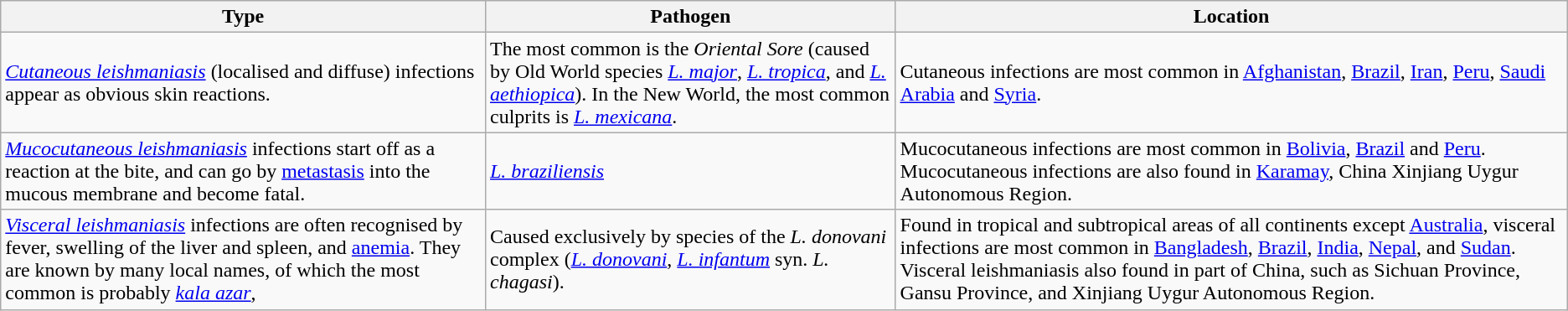<table class="wikitable">
<tr>
<th>Type</th>
<th>Pathogen</th>
<th>Location</th>
</tr>
<tr>
<td><em><a href='#'>Cutaneous leishmaniasis</a></em> (localised and diffuse) infections appear as obvious skin reactions.</td>
<td>The most common is the <em>Oriental Sore</em> (caused by Old World species <em><a href='#'>L. major</a></em>, <em><a href='#'>L. tropica</a></em>, and <em><a href='#'>L. aethiopica</a></em>).  In the New World, the most common culprits is <em><a href='#'>L. mexicana</a></em>.</td>
<td>Cutaneous infections are most common in <a href='#'>Afghanistan</a>, <a href='#'>Brazil</a>, <a href='#'>Iran</a>, <a href='#'>Peru</a>, <a href='#'>Saudi Arabia</a> and <a href='#'>Syria</a>.</td>
</tr>
<tr>
<td><em><a href='#'>Mucocutaneous leishmaniasis</a></em>  infections start off as a reaction at the bite, and can go by <a href='#'>metastasis</a> into the mucous membrane and become fatal.</td>
<td><em><a href='#'>L. braziliensis</a></em></td>
<td>Mucocutaneous infections are most common in <a href='#'>Bolivia</a>, <a href='#'>Brazil</a> and <a href='#'>Peru</a>. Mucocutaneous infections are also found in <a href='#'>Karamay</a>, China Xinjiang Uygur Autonomous Region.</td>
</tr>
<tr>
<td><em><a href='#'>Visceral leishmaniasis</a></em> infections are often recognised by fever, swelling of the liver and spleen, and <a href='#'>anemia</a>.  They are known by many local names, of which the most common is probably <em><a href='#'>kala azar</a></em>,</td>
<td>Caused exclusively by species of the <em>L. donovani</em> complex (<em><a href='#'>L. donovani</a></em>, <em><a href='#'>L. infantum</a></em> syn. <em>L. chagasi</em>).</td>
<td>Found in tropical and subtropical areas of all continents except <a href='#'>Australia</a>, visceral infections are most common in <a href='#'>Bangladesh</a>, <a href='#'>Brazil</a>, <a href='#'>India</a>, <a href='#'>Nepal</a>, and <a href='#'>Sudan</a>. Visceral leishmaniasis also found in part of China, such as Sichuan Province, Gansu Province, and Xinjiang Uygur Autonomous Region.</td>
</tr>
</table>
